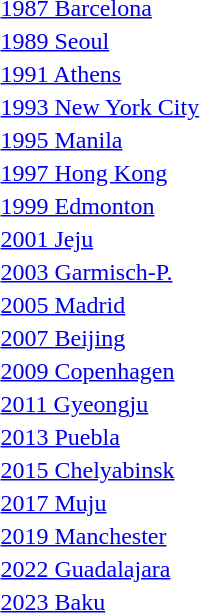<table>
<tr>
<td rowspan=2><a href='#'>1987 Barcelona</a></td>
<td rowspan=2></td>
<td rowspan=2></td>
<td></td>
</tr>
<tr>
<td></td>
</tr>
<tr>
<td rowspan=2><a href='#'>1989 Seoul</a></td>
<td rowspan=2></td>
<td rowspan=2></td>
<td></td>
</tr>
<tr>
<td></td>
</tr>
<tr>
<td rowspan=2><a href='#'>1991 Athens</a></td>
<td rowspan=2></td>
<td rowspan=2></td>
<td></td>
</tr>
<tr>
<td></td>
</tr>
<tr>
<td rowspan=2><a href='#'>1993 New York City</a></td>
<td rowspan=2></td>
<td rowspan=2></td>
<td></td>
</tr>
<tr>
<td></td>
</tr>
<tr>
<td rowspan=2><a href='#'>1995 Manila</a></td>
<td rowspan=2></td>
<td rowspan=2></td>
<td></td>
</tr>
<tr>
<td></td>
</tr>
<tr>
<td rowspan=2><a href='#'>1997 Hong Kong</a></td>
<td rowspan=2></td>
<td rowspan=2></td>
<td></td>
</tr>
<tr>
<td></td>
</tr>
<tr>
<td rowspan=2><a href='#'>1999 Edmonton</a></td>
<td rowspan=2></td>
<td rowspan=2></td>
<td></td>
</tr>
<tr>
<td></td>
</tr>
<tr>
<td rowspan=2><a href='#'>2001 Jeju</a></td>
<td rowspan=2></td>
<td rowspan=2></td>
<td></td>
</tr>
<tr>
<td></td>
</tr>
<tr>
<td rowspan=2><a href='#'>2003 Garmisch-P.</a></td>
<td rowspan=2></td>
<td rowspan=2></td>
<td></td>
</tr>
<tr>
<td></td>
</tr>
<tr>
<td rowspan=2><a href='#'>2005 Madrid</a></td>
<td rowspan=2></td>
<td rowspan=2></td>
<td></td>
</tr>
<tr>
<td></td>
</tr>
<tr>
<td rowspan=2><a href='#'>2007 Beijing</a></td>
<td rowspan=2></td>
<td rowspan=2></td>
<td></td>
</tr>
<tr>
<td></td>
</tr>
<tr>
<td rowspan=2><a href='#'>2009 Copenhagen</a></td>
<td rowspan=2></td>
<td rowspan=2></td>
<td></td>
</tr>
<tr>
<td></td>
</tr>
<tr>
<td rowspan=2><a href='#'>2011 Gyeongju</a></td>
<td rowspan=2></td>
<td rowspan=2></td>
<td></td>
</tr>
<tr>
<td></td>
</tr>
<tr>
<td rowspan=2><a href='#'>2013 Puebla</a></td>
<td rowspan=2></td>
<td rowspan=2></td>
<td></td>
</tr>
<tr>
<td></td>
</tr>
<tr>
<td rowspan=2><a href='#'>2015 Chelyabinsk</a></td>
<td rowspan=2></td>
<td rowspan=2></td>
<td></td>
</tr>
<tr>
<td></td>
</tr>
<tr>
<td rowspan=2><a href='#'>2017 Muju</a></td>
<td rowspan=2></td>
<td rowspan=2></td>
<td></td>
</tr>
<tr>
<td></td>
</tr>
<tr>
<td rowspan=2><a href='#'>2019 Manchester</a></td>
<td rowspan=2></td>
<td rowspan=2></td>
<td></td>
</tr>
<tr>
<td></td>
</tr>
<tr>
<td rowspan=2><a href='#'>2022 Guadalajara</a></td>
<td rowspan=2></td>
<td rowspan=2></td>
<td></td>
</tr>
<tr>
<td></td>
</tr>
<tr>
<td rowspan=2><a href='#'>2023 Baku</a></td>
<td rowspan=2></td>
<td rowspan=2></td>
<td></td>
</tr>
<tr>
<td></td>
</tr>
</table>
